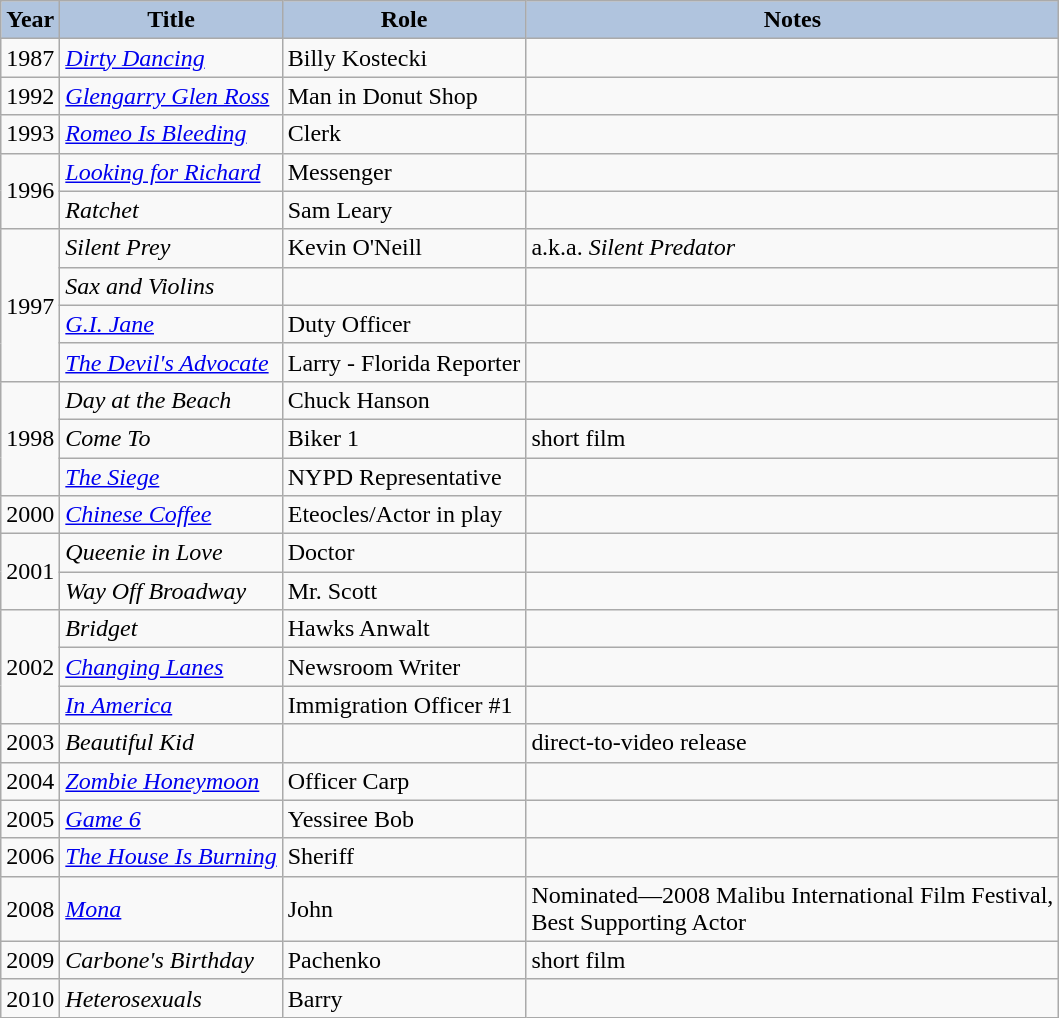<table class="wikitable">
<tr>
<th style="background:#B0C4DE;">Year</th>
<th style="background:#B0C4DE;">Title</th>
<th style="background:#B0C4DE;">Role</th>
<th style="background:#B0C4DE;">Notes</th>
</tr>
<tr>
<td>1987</td>
<td><em><a href='#'>Dirty Dancing</a></em></td>
<td>Billy Kostecki</td>
<td></td>
</tr>
<tr>
<td>1992</td>
<td><em><a href='#'>Glengarry Glen Ross</a></em></td>
<td>Man in Donut Shop</td>
<td></td>
</tr>
<tr>
<td>1993</td>
<td><em><a href='#'>Romeo Is Bleeding</a></em></td>
<td>Clerk</td>
<td></td>
</tr>
<tr>
<td rowspan="2">1996</td>
<td><em><a href='#'>Looking for Richard</a></em></td>
<td>Messenger</td>
<td></td>
</tr>
<tr>
<td><em>Ratchet</em></td>
<td>Sam Leary</td>
<td></td>
</tr>
<tr>
<td rowspan="4">1997</td>
<td><em>Silent Prey</em></td>
<td>Kevin O'Neill</td>
<td>a.k.a. <em>Silent Predator</em></td>
</tr>
<tr>
<td><em>Sax and Violins</em></td>
<td></td>
<td></td>
</tr>
<tr>
<td><em><a href='#'>G.I. Jane</a></em></td>
<td>Duty Officer</td>
<td></td>
</tr>
<tr>
<td><em><a href='#'>The Devil's Advocate</a></em></td>
<td>Larry - Florida Reporter</td>
<td></td>
</tr>
<tr>
<td rowspan="3">1998</td>
<td><em>Day at the Beach</em></td>
<td>Chuck Hanson</td>
<td></td>
</tr>
<tr>
<td><em>Come To</em></td>
<td>Biker 1</td>
<td>short film</td>
</tr>
<tr>
<td><em><a href='#'>The Siege</a></em></td>
<td>NYPD Representative</td>
<td></td>
</tr>
<tr>
<td>2000</td>
<td><em><a href='#'>Chinese Coffee</a></em></td>
<td>Eteocles/Actor in play</td>
<td></td>
</tr>
<tr>
<td rowspan="2">2001</td>
<td><em>Queenie in Love</em></td>
<td>Doctor</td>
<td></td>
</tr>
<tr>
<td><em>Way Off Broadway</em></td>
<td>Mr. Scott</td>
<td></td>
</tr>
<tr>
<td rowspan="3">2002</td>
<td><em>Bridget</em></td>
<td>Hawks Anwalt</td>
<td></td>
</tr>
<tr>
<td><em><a href='#'>Changing Lanes</a></em></td>
<td>Newsroom Writer</td>
<td></td>
</tr>
<tr>
<td><em><a href='#'>In America</a></em></td>
<td>Immigration Officer #1</td>
<td></td>
</tr>
<tr>
<td>2003</td>
<td><em>Beautiful Kid</em></td>
<td></td>
<td>direct-to-video release</td>
</tr>
<tr>
<td>2004</td>
<td><em><a href='#'>Zombie Honeymoon</a></em></td>
<td>Officer Carp</td>
<td></td>
</tr>
<tr>
<td>2005</td>
<td><em><a href='#'>Game 6</a></em></td>
<td>Yessiree Bob</td>
<td></td>
</tr>
<tr>
<td>2006</td>
<td><em><a href='#'>The House Is Burning</a></em></td>
<td>Sheriff</td>
<td></td>
</tr>
<tr>
<td>2008</td>
<td><em><a href='#'>Mona</a></em></td>
<td>John</td>
<td>Nominated—2008 Malibu International Film Festival,<br>Best Supporting Actor</td>
</tr>
<tr>
<td>2009</td>
<td><em>Carbone's Birthday</em></td>
<td>Pachenko</td>
<td>short film</td>
</tr>
<tr>
<td>2010</td>
<td><em>Heterosexuals</em></td>
<td>Barry</td>
<td></td>
</tr>
</table>
